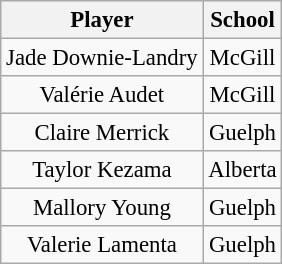<table class="wikitable sortable" style="font-size: 95%;text-align: center;">
<tr>
<th>Player</th>
<th>School</th>
</tr>
<tr>
<td>Jade Downie-Landry</td>
<td>McGill</td>
</tr>
<tr>
<td>Valérie Audet</td>
<td>McGill</td>
</tr>
<tr>
<td>Claire Merrick</td>
<td>Guelph</td>
</tr>
<tr>
<td>Taylor Kezama</td>
<td>Alberta</td>
</tr>
<tr>
<td>Mallory Young</td>
<td>Guelph</td>
</tr>
<tr>
<td>Valerie Lamenta</td>
<td>Guelph</td>
</tr>
</table>
